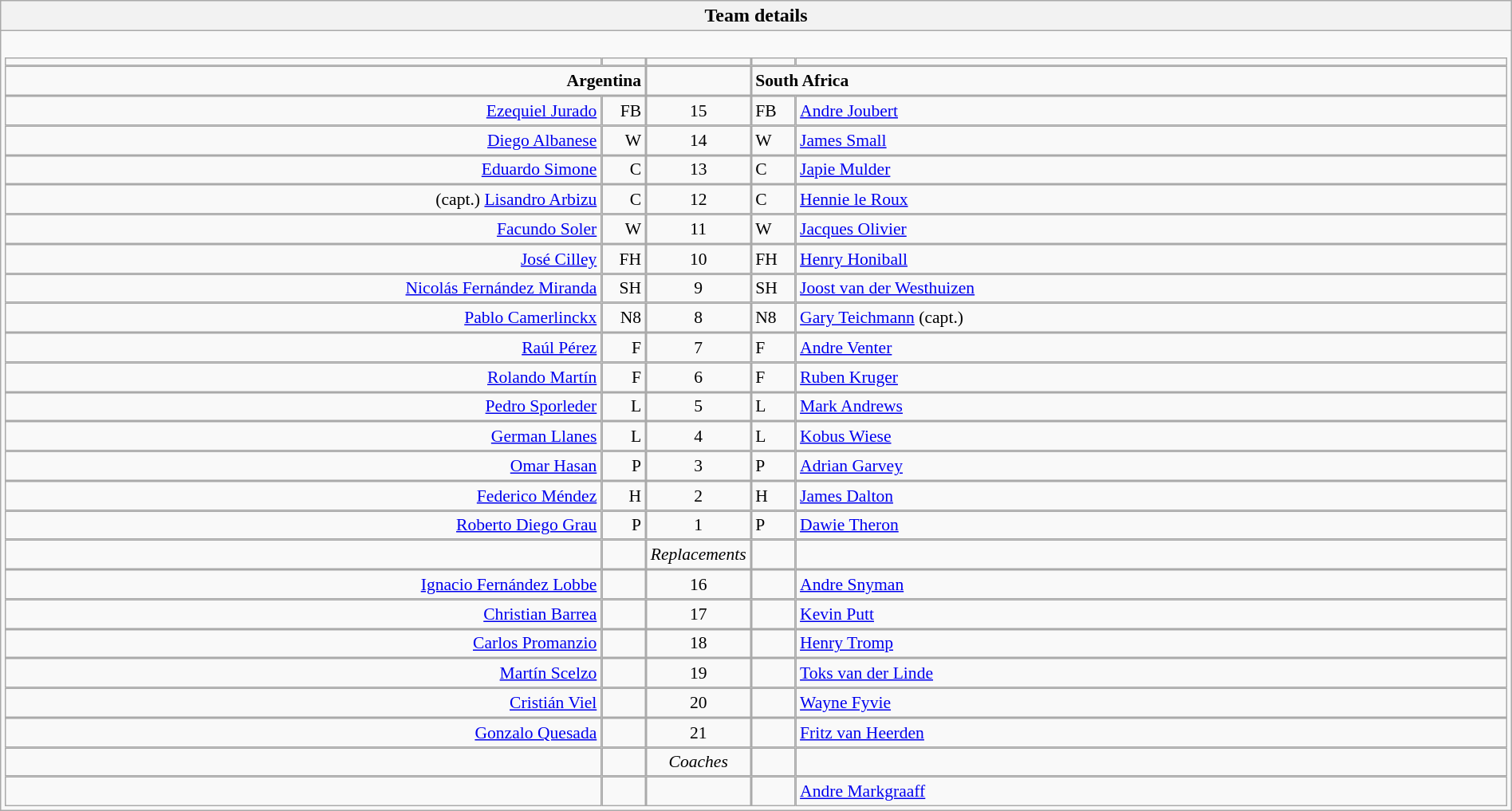<table style="width:100%" class="wikitable collapsible collapsed">
<tr>
<th>Team details</th>
</tr>
<tr>
<td><br><table width="100%" style="font-size: 90%; " cellspacing="0" cellpadding="0" align=center>
<tr>
<td width=41%; text-align=right></td>
<td width=3%; text-align:right></td>
<td width=4%; text-align:center></td>
<td width=3%; text-align:left></td>
<td width=49%; text-align:left></td>
</tr>
<tr>
<td colspan=2; align=right><strong>Argentina</strong></td>
<td></td>
<td colspan=2;><strong>South Africa</strong></td>
</tr>
<tr>
<td align=right><a href='#'>Ezequiel Jurado</a></td>
<td align=right>FB</td>
<td align=center>15</td>
<td>FB</td>
<td><a href='#'>Andre Joubert</a></td>
</tr>
<tr>
<td align=right><a href='#'>Diego Albanese</a></td>
<td align=right>W</td>
<td align=center>14</td>
<td>W</td>
<td><a href='#'>James Small</a> </td>
</tr>
<tr>
<td align=right><a href='#'>Eduardo Simone</a></td>
<td align=right>C</td>
<td align=center>13</td>
<td>C</td>
<td><a href='#'>Japie Mulder</a></td>
</tr>
<tr>
<td align=right>(capt.) <a href='#'>Lisandro Arbizu</a></td>
<td align=right>C</td>
<td align=center>12</td>
<td>C</td>
<td><a href='#'>Hennie le Roux</a></td>
</tr>
<tr>
<td align=right><a href='#'>Facundo Soler</a></td>
<td align=right>W</td>
<td align=center>11</td>
<td>W</td>
<td><a href='#'>Jacques Olivier</a></td>
</tr>
<tr>
<td align=right> <a href='#'>José Cilley</a></td>
<td align=right>FH</td>
<td align=center>10</td>
<td>FH</td>
<td><a href='#'>Henry Honiball</a></td>
</tr>
<tr>
<td align=right> <a href='#'>Nicolás Fernández Miranda</a></td>
<td align=right>SH</td>
<td align=center>9</td>
<td>SH</td>
<td><a href='#'>Joost van der Westhuizen</a></td>
</tr>
<tr>
<td align=right> <a href='#'>Pablo Camerlinckx</a></td>
<td align=right>N8</td>
<td align=center>8</td>
<td>N8</td>
<td><a href='#'>Gary Teichmann</a> (capt.) </td>
</tr>
<tr>
<td align=right><a href='#'>Raúl Pérez</a></td>
<td align=right>F</td>
<td align=center>7</td>
<td>F</td>
<td><a href='#'>Andre Venter</a></td>
</tr>
<tr>
<td align=right><a href='#'>Rolando Martín</a></td>
<td align=right>F</td>
<td align=center>6</td>
<td>F</td>
<td><a href='#'>Ruben Kruger</a></td>
</tr>
<tr>
<td align=right> <a href='#'>Pedro Sporleder</a></td>
<td align=right>L</td>
<td align=center>5</td>
<td>L</td>
<td><a href='#'>Mark Andrews</a> </td>
</tr>
<tr>
<td align=right><a href='#'>German Llanes</a></td>
<td align=right>L</td>
<td align=center>4</td>
<td>L</td>
<td><a href='#'>Kobus Wiese</a></td>
</tr>
<tr>
<td align=right> <a href='#'>Omar Hasan</a></td>
<td align=right>P</td>
<td align=center>3</td>
<td>P</td>
<td><a href='#'>Adrian Garvey</a></td>
</tr>
<tr>
<td align=right><a href='#'>Federico Méndez</a></td>
<td align=right>H</td>
<td align=center>2</td>
<td>H</td>
<td><a href='#'>James Dalton</a> </td>
</tr>
<tr>
<td align=right><a href='#'>Roberto Diego Grau</a></td>
<td align=right>P</td>
<td align=center>1</td>
<td>P</td>
<td><a href='#'>Dawie Theron</a> </td>
</tr>
<tr>
<td></td>
<td></td>
<td align=center><em>Replacements</em></td>
<td></td>
<td></td>
</tr>
<tr>
<td align=right><a href='#'>Ignacio Fernández Lobbe</a></td>
<td align=right></td>
<td align=center>16</td>
<td></td>
<td><a href='#'>Andre Snyman</a> </td>
</tr>
<tr>
<td align=right> <a href='#'>Christian Barrea</a></td>
<td align=right></td>
<td align=center>17</td>
<td></td>
<td><a href='#'>Kevin Putt</a></td>
</tr>
<tr>
<td align=right><a href='#'>Carlos Promanzio</a></td>
<td align=right></td>
<td align=center>18</td>
<td></td>
<td><a href='#'>Henry Tromp</a> </td>
</tr>
<tr>
<td align=right> <a href='#'>Martín Scelzo</a></td>
<td align=right></td>
<td align=center>19</td>
<td></td>
<td><a href='#'>Toks van der Linde</a> </td>
</tr>
<tr>
<td align=right> <a href='#'>Cristián Viel</a></td>
<td align=right></td>
<td align=center>20</td>
<td></td>
<td><a href='#'>Wayne Fyvie</a> </td>
</tr>
<tr>
<td align=right> <a href='#'>Gonzalo Quesada</a></td>
<td align=right></td>
<td align=center>21</td>
<td></td>
<td><a href='#'>Fritz van Heerden</a> </td>
</tr>
<tr>
<td></td>
<td></td>
<td align=center><em>Coaches</em></td>
<td></td>
<td></td>
</tr>
<tr>
<td align=right></td>
<td></td>
<td></td>
<td></td>
<td><a href='#'>Andre Markgraaff</a></td>
</tr>
</table>
</td>
</tr>
</table>
